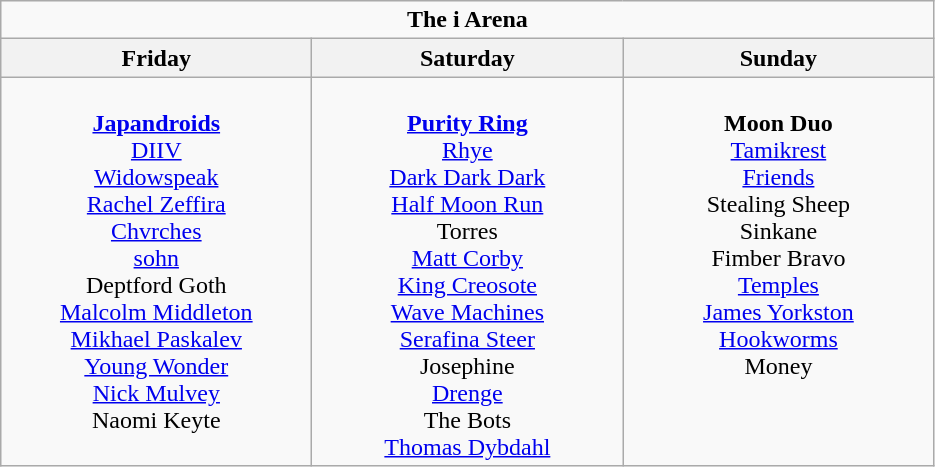<table class="wikitable">
<tr>
<td colspan="3" align="center"><strong>The i Arena</strong></td>
</tr>
<tr>
<th>Friday</th>
<th>Saturday</th>
<th>Sunday</th>
</tr>
<tr>
<td valign="top" align="center" width=200><br><strong><a href='#'>Japandroids</a></strong>
<br><a href='#'>DIIV</a>
<br><a href='#'>Widowspeak</a>
<br><a href='#'>Rachel Zeffira</a>
<br><a href='#'>Chvrches</a>
<br><a href='#'>sohn</a>
<br>Deptford Goth
<br><a href='#'>Malcolm Middleton</a>
<br><a href='#'>Mikhael Paskalev</a>
<br><a href='#'>Young Wonder</a>
<br><a href='#'>Nick Mulvey</a>
<br>Naomi Keyte</td>
<td valign="top" align="center" width=200><br><strong><a href='#'>Purity Ring</a></strong>
<br><a href='#'>Rhye</a>
<br><a href='#'>Dark Dark Dark</a>
<br><a href='#'>Half Moon Run</a>
<br>Torres
<br><a href='#'>Matt Corby</a>
<br><a href='#'>King Creosote</a>
<br><a href='#'>Wave Machines</a>
<br><a href='#'>Serafina Steer</a>
<br>Josephine
<br><a href='#'>Drenge</a>
<br>The Bots
<br><a href='#'>Thomas Dybdahl</a></td>
<td valign="top" align="center" width=200><br><strong>Moon Duo</strong>
<br><a href='#'>Tamikrest</a>
<br><a href='#'>Friends</a>
<br>Stealing Sheep
<br>Sinkane
<br>Fimber Bravo
<br><a href='#'>Temples</a>
<br><a href='#'>James Yorkston</a>
<br><a href='#'>Hookworms</a>
<br>Money</td>
</tr>
</table>
